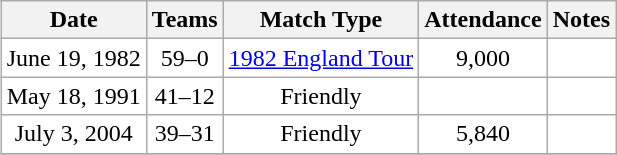<table class="wikitable" align=center style="margin-left:15px; text-align:center; background:#ffffff;">
<tr>
<th style="text-align:center;">Date</th>
<th style="text-align:center;">Teams</th>
<th style="text-align:center;">Match Type</th>
<th style="text-align:center;">Attendance</th>
<th style="text-align:center;">Notes</th>
</tr>
<tr>
<td>June 19, 1982</td>
<td><strong></strong> 59–0 </td>
<td><a href='#'>1982 England Tour</a></td>
<td>9,000</td>
<td></td>
</tr>
<tr>
<td>May 18, 1991</td>
<td><strong></strong> 41–12 </td>
<td>Friendly</td>
<td></td>
<td></td>
</tr>
<tr>
<td>July 3, 2004</td>
<td><strong></strong> 39–31 </td>
<td>Friendly</td>
<td>5,840</td>
<td></td>
</tr>
<tr>
</tr>
</table>
